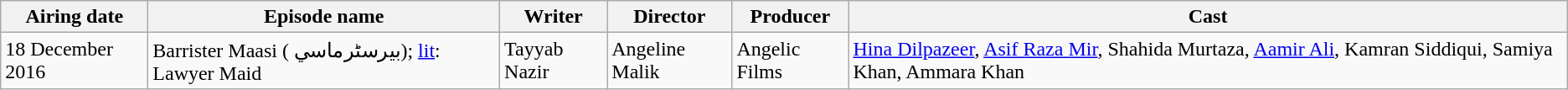<table class="wikitable plainrowheaders">
<tr>
<th>Airing date</th>
<th>Episode name</th>
<th>Writer</th>
<th>Director</th>
<th>Producer</th>
<th>Cast</th>
</tr>
<tr>
<td>18 December 2016</td>
<td>Barrister Maasi ( بیرسٹرماسي); <a href='#'>lit</a>: Lawyer Maid</td>
<td>Tayyab Nazir</td>
<td>Angeline Malik</td>
<td>Angelic Films</td>
<td><a href='#'>Hina Dilpazeer</a>, <a href='#'>Asif Raza Mir</a>, Shahida Murtaza, <a href='#'>Aamir Ali</a>, Kamran Siddiqui, Samiya Khan, Ammara Khan</td>
</tr>
</table>
